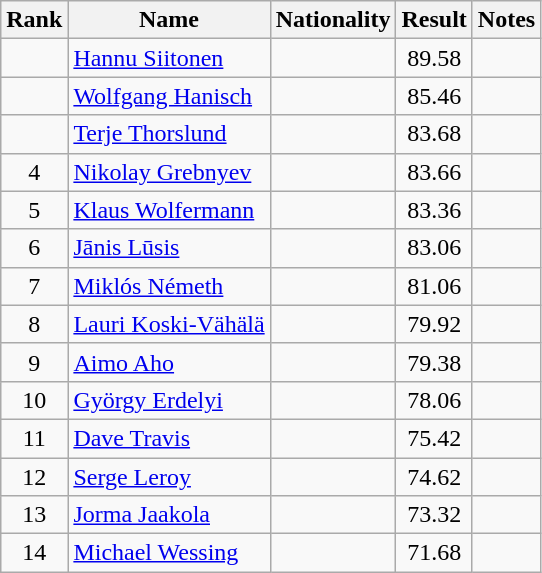<table class="wikitable sortable" style="text-align:center">
<tr>
<th>Rank</th>
<th>Name</th>
<th>Nationality</th>
<th>Result</th>
<th>Notes</th>
</tr>
<tr>
<td></td>
<td align=left><a href='#'>Hannu Siitonen</a></td>
<td align=left></td>
<td>89.58</td>
<td></td>
</tr>
<tr>
<td></td>
<td align=left><a href='#'>Wolfgang Hanisch</a></td>
<td align=left></td>
<td>85.46</td>
<td></td>
</tr>
<tr>
<td></td>
<td align=left><a href='#'>Terje Thorslund</a></td>
<td align=left></td>
<td>83.68</td>
<td></td>
</tr>
<tr>
<td>4</td>
<td align=left><a href='#'>Nikolay Grebnyev</a></td>
<td align=left></td>
<td>83.66</td>
<td></td>
</tr>
<tr>
<td>5</td>
<td align=left><a href='#'>Klaus Wolfermann</a></td>
<td align=left></td>
<td>83.36</td>
<td></td>
</tr>
<tr>
<td>6</td>
<td align=left><a href='#'>Jānis Lūsis</a></td>
<td align=left></td>
<td>83.06</td>
<td></td>
</tr>
<tr>
<td>7</td>
<td align=left><a href='#'>Miklós Németh</a></td>
<td align=left></td>
<td>81.06</td>
<td></td>
</tr>
<tr>
<td>8</td>
<td align=left><a href='#'>Lauri Koski-Vähälä</a></td>
<td align=left></td>
<td>79.92</td>
<td></td>
</tr>
<tr>
<td>9</td>
<td align=left><a href='#'>Aimo Aho</a></td>
<td align=left></td>
<td>79.38</td>
<td></td>
</tr>
<tr>
<td>10</td>
<td align=left><a href='#'>György Erdelyi</a></td>
<td align=left></td>
<td>78.06</td>
<td></td>
</tr>
<tr>
<td>11</td>
<td align=left><a href='#'>Dave Travis</a></td>
<td align=left></td>
<td>75.42</td>
<td></td>
</tr>
<tr>
<td>12</td>
<td align=left><a href='#'>Serge Leroy</a></td>
<td align=left></td>
<td>74.62</td>
<td></td>
</tr>
<tr>
<td>13</td>
<td align=left><a href='#'>Jorma Jaakola</a></td>
<td align=left></td>
<td>73.32</td>
<td></td>
</tr>
<tr>
<td>14</td>
<td align=left><a href='#'>Michael Wessing</a></td>
<td align=left></td>
<td>71.68</td>
<td></td>
</tr>
</table>
